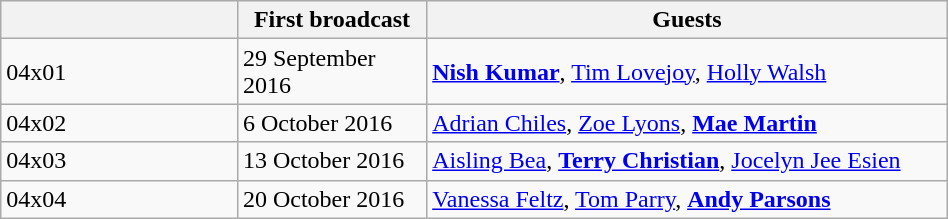<table class="wikitable" style="width:50%;">
<tr>
<th style="width:25%;"></th>
<th style="width:20%;">First broadcast</th>
<th>Guests</th>
</tr>
<tr>
<td>04x01</td>
<td>29 September 2016</td>
<td><strong><a href='#'>Nish Kumar</a></strong>, <a href='#'>Tim Lovejoy</a>, <a href='#'>Holly Walsh</a></td>
</tr>
<tr>
<td>04x02</td>
<td>6 October 2016</td>
<td><a href='#'>Adrian Chiles</a>, <a href='#'>Zoe Lyons</a>, <strong><a href='#'>Mae Martin</a></strong></td>
</tr>
<tr>
<td>04x03</td>
<td>13 October 2016</td>
<td><a href='#'>Aisling Bea</a>, <strong><a href='#'>Terry Christian</a></strong>, <a href='#'>Jocelyn Jee Esien</a></td>
</tr>
<tr>
<td>04x04</td>
<td>20 October 2016</td>
<td><a href='#'>Vanessa Feltz</a>, <a href='#'>Tom Parry</a>, <strong><a href='#'>Andy Parsons</a></strong></td>
</tr>
</table>
